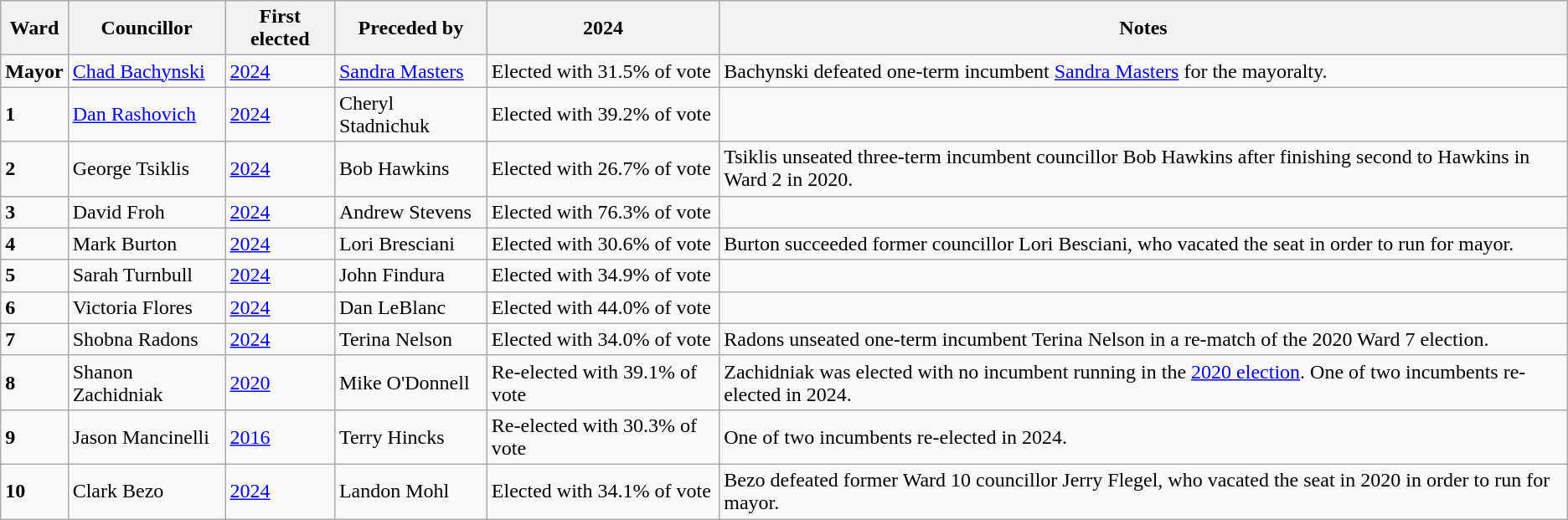<table class="wikitable">
<tr>
<th>Ward</th>
<th>Councillor</th>
<th>First elected</th>
<th>Preceded by</th>
<th>2024</th>
<th>Notes</th>
</tr>
<tr>
<td><strong>Mayor</strong></td>
<td><a href='#'>Chad Bachynski</a></td>
<td><a href='#'>2024</a></td>
<td><a href='#'>Sandra Masters</a></td>
<td>Elected with 31.5% of vote</td>
<td>Bachynski defeated one-term incumbent <a href='#'>Sandra Masters</a> for the mayoralty.</td>
</tr>
<tr>
<td><strong>1</strong></td>
<td><a href='#'>Dan Rashovich</a></td>
<td><a href='#'>2024</a></td>
<td>Cheryl Stadnichuk</td>
<td>Elected with 39.2% of vote</td>
<td></td>
</tr>
<tr>
<td><strong>2</strong></td>
<td>George Tsiklis</td>
<td><a href='#'>2024</a></td>
<td>Bob Hawkins</td>
<td>Elected with 26.7% of vote</td>
<td>Tsiklis unseated three-term incumbent councillor Bob Hawkins after finishing second to Hawkins in Ward 2 in 2020.</td>
</tr>
<tr>
<td><strong>3</strong></td>
<td>David Froh</td>
<td><a href='#'>2024</a></td>
<td>Andrew Stevens</td>
<td>Elected with 76.3% of vote</td>
<td></td>
</tr>
<tr>
<td><strong>4</strong></td>
<td>Mark Burton</td>
<td><a href='#'>2024</a></td>
<td>Lori Bresciani</td>
<td>Elected with 30.6% of vote</td>
<td>Burton succeeded former councillor Lori Besciani, who vacated the seat in order to run for mayor.</td>
</tr>
<tr>
<td><strong>5</strong></td>
<td>Sarah Turnbull</td>
<td><a href='#'>2024</a></td>
<td>John Findura</td>
<td>Elected with 34.9% of vote</td>
<td></td>
</tr>
<tr>
<td><strong>6</strong></td>
<td>Victoria Flores</td>
<td><a href='#'>2024</a></td>
<td>Dan LeBlanc</td>
<td>Elected with 44.0% of vote</td>
<td></td>
</tr>
<tr>
<td><strong>7</strong></td>
<td>Shobna Radons</td>
<td><a href='#'>2024</a></td>
<td>Terina Nelson</td>
<td>Elected with 34.0% of vote</td>
<td>Radons unseated one-term incumbent Terina Nelson in a re-match of the 2020 Ward 7 election.</td>
</tr>
<tr>
<td><strong>8</strong></td>
<td>Shanon Zachidniak</td>
<td><a href='#'>2020</a></td>
<td>Mike O'Donnell</td>
<td>Re-elected with 39.1% of vote</td>
<td>Zachidniak was elected with no incumbent running in the <a href='#'>2020 election</a>. One of two incumbents re-elected in 2024.</td>
</tr>
<tr>
<td><strong>9</strong></td>
<td>Jason Mancinelli</td>
<td><a href='#'>2016</a></td>
<td>Terry Hincks</td>
<td>Re-elected with 30.3% of vote</td>
<td>One of two incumbents re-elected in 2024.</td>
</tr>
<tr>
<td><strong>10</strong></td>
<td>Clark Bezo</td>
<td><a href='#'>2024</a></td>
<td>Landon Mohl</td>
<td>Elected with 34.1% of vote</td>
<td>Bezo defeated former Ward 10 councillor Jerry Flegel, who vacated the seat in 2020 in order to run for mayor.</td>
</tr>
</table>
